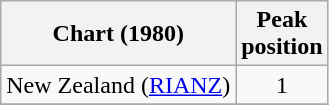<table class="wikitable">
<tr>
<th>Chart (1980)</th>
<th>Peak<br>position</th>
</tr>
<tr>
<td>New Zealand (<a href='#'>RIANZ</a>)</td>
<td style="text-align:center;">1</td>
</tr>
<tr>
</tr>
</table>
